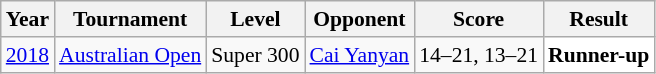<table class="sortable wikitable" style="font-size: 90%;">
<tr>
<th>Year</th>
<th>Tournament</th>
<th>Level</th>
<th>Opponent</th>
<th>Score</th>
<th>Result</th>
</tr>
<tr>
<td align="center"><a href='#'>2018</a></td>
<td align="left"><a href='#'>Australian Open</a></td>
<td align="left">Super 300</td>
<td align="left"> <a href='#'>Cai Yanyan</a></td>
<td align="left">14–21, 13–21</td>
<td style="text-align:left; background:white"> <strong>Runner-up</strong></td>
</tr>
</table>
